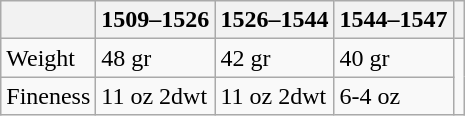<table class="wikitable">
<tr>
<th></th>
<th>1509–1526</th>
<th>1526–1544</th>
<th>1544–1547</th>
<th></th>
</tr>
<tr>
<td>Weight</td>
<td>48 gr</td>
<td>42 gr</td>
<td>40 gr</td>
<td rowspan="2"></td>
</tr>
<tr>
<td>Fineness</td>
<td>11 oz 2dwt</td>
<td>11 oz 2dwt</td>
<td>6-4 oz</td>
</tr>
</table>
